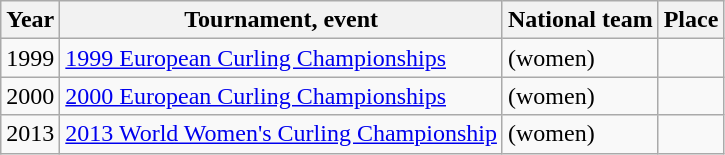<table class="wikitable">
<tr>
<th scope="col">Year</th>
<th scope="col">Tournament, event</th>
<th scope="col">National team</th>
<th scope="col">Place</th>
</tr>
<tr>
<td>1999</td>
<td><a href='#'>1999 European Curling Championships</a></td>
<td> (women)</td>
<td></td>
</tr>
<tr>
<td>2000</td>
<td><a href='#'>2000 European Curling Championships</a></td>
<td> (women)</td>
<td></td>
</tr>
<tr>
<td>2013</td>
<td><a href='#'>2013 World Women's Curling Championship</a></td>
<td> (women)</td>
<td></td>
</tr>
</table>
